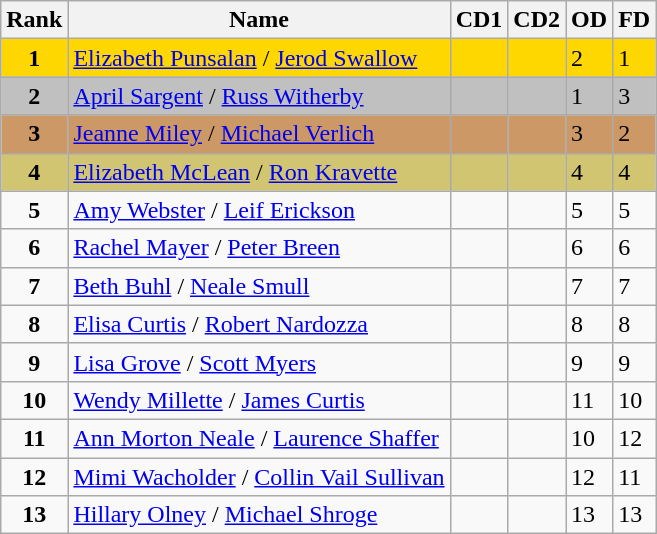<table class="wikitable">
<tr>
<th>Rank</th>
<th>Name</th>
<th>CD1</th>
<th>CD2</th>
<th>OD</th>
<th>FD</th>
</tr>
<tr bgcolor="gold">
<td align="center"><strong>1</strong></td>
<td><a href='#'>Elizabeth Punsalan</a> / <a href='#'>Jerod Swallow</a></td>
<td></td>
<td></td>
<td>2</td>
<td>1</td>
</tr>
<tr bgcolor="silver">
<td align="center"><strong>2</strong></td>
<td><a href='#'>April Sargent</a> / <a href='#'>Russ Witherby</a></td>
<td></td>
<td></td>
<td>1</td>
<td>3</td>
</tr>
<tr bgcolor="cc9966">
<td align="center"><strong>3</strong></td>
<td><a href='#'>Jeanne Miley</a> / <a href='#'>Michael Verlich</a></td>
<td></td>
<td></td>
<td>3</td>
<td>2</td>
</tr>
<tr bgcolor="#d1c571">
<td align="center"><strong>4</strong></td>
<td><a href='#'>Elizabeth McLean</a> / <a href='#'>Ron Kravette</a></td>
<td></td>
<td></td>
<td>4</td>
<td>4</td>
</tr>
<tr>
<td align="center"><strong>5</strong></td>
<td><a href='#'>Amy Webster</a> / <a href='#'>Leif Erickson</a></td>
<td></td>
<td></td>
<td>5</td>
<td>5</td>
</tr>
<tr>
<td align="center"><strong>6</strong></td>
<td><a href='#'>Rachel Mayer</a> / <a href='#'>Peter Breen</a></td>
<td></td>
<td></td>
<td>6</td>
<td>6</td>
</tr>
<tr>
<td align="center"><strong>7</strong></td>
<td><a href='#'>Beth Buhl</a> / <a href='#'>Neale Smull</a></td>
<td></td>
<td></td>
<td>7</td>
<td>7</td>
</tr>
<tr>
<td align="center"><strong>8</strong></td>
<td><a href='#'>Elisa Curtis</a> / <a href='#'>Robert Nardozza</a></td>
<td></td>
<td></td>
<td>8</td>
<td>8</td>
</tr>
<tr>
<td align="center"><strong>9</strong></td>
<td><a href='#'>Lisa Grove</a> / <a href='#'>Scott Myers</a></td>
<td></td>
<td></td>
<td>9</td>
<td>9</td>
</tr>
<tr>
<td align="center"><strong>10</strong></td>
<td><a href='#'>Wendy Millette</a> / <a href='#'>James Curtis</a></td>
<td></td>
<td></td>
<td>11</td>
<td>10</td>
</tr>
<tr>
<td align="center"><strong>11</strong></td>
<td><a href='#'>Ann Morton Neale</a> / <a href='#'>Laurence Shaffer</a></td>
<td></td>
<td></td>
<td>10</td>
<td>12</td>
</tr>
<tr>
<td align="center"><strong>12</strong></td>
<td><a href='#'>Mimi Wacholder</a> / <a href='#'>Collin Vail Sullivan</a></td>
<td></td>
<td></td>
<td>12</td>
<td>11</td>
</tr>
<tr>
<td align="center"><strong>13</strong></td>
<td><a href='#'>Hillary Olney</a> / <a href='#'>Michael Shroge</a></td>
<td></td>
<td></td>
<td>13</td>
<td>13</td>
</tr>
</table>
